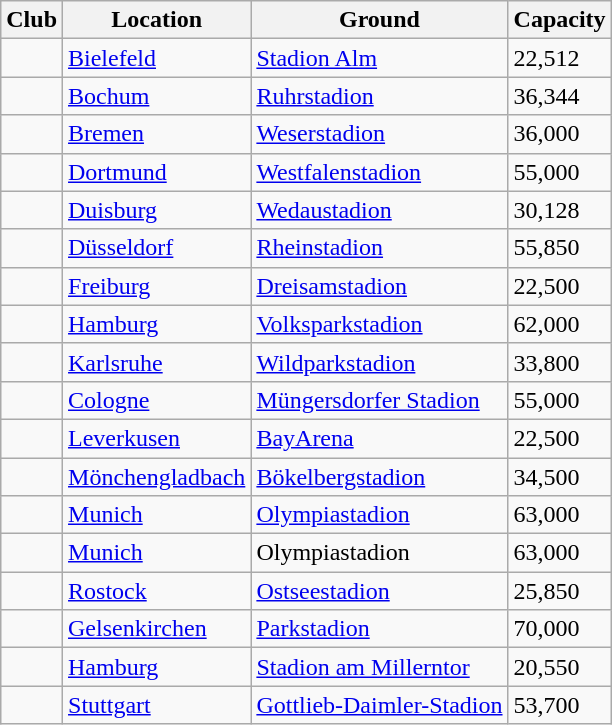<table class="wikitable sortable">
<tr>
<th>Club</th>
<th>Location</th>
<th>Ground</th>
<th>Capacity</th>
</tr>
<tr>
<td></td>
<td><a href='#'>Bielefeld</a></td>
<td><a href='#'>Stadion Alm</a></td>
<td>22,512</td>
</tr>
<tr>
<td></td>
<td><a href='#'>Bochum</a></td>
<td><a href='#'>Ruhrstadion</a></td>
<td>36,344</td>
</tr>
<tr>
<td></td>
<td><a href='#'>Bremen</a></td>
<td><a href='#'>Weserstadion</a></td>
<td>36,000</td>
</tr>
<tr>
<td></td>
<td><a href='#'>Dortmund</a></td>
<td><a href='#'>Westfalenstadion</a></td>
<td>55,000</td>
</tr>
<tr>
<td></td>
<td><a href='#'>Duisburg</a></td>
<td><a href='#'>Wedaustadion</a></td>
<td>30,128</td>
</tr>
<tr>
<td></td>
<td><a href='#'>Düsseldorf</a></td>
<td><a href='#'>Rheinstadion</a></td>
<td>55,850</td>
</tr>
<tr>
<td></td>
<td><a href='#'>Freiburg</a></td>
<td><a href='#'>Dreisamstadion</a></td>
<td>22,500</td>
</tr>
<tr>
<td></td>
<td><a href='#'>Hamburg</a></td>
<td><a href='#'>Volksparkstadion</a></td>
<td>62,000</td>
</tr>
<tr>
<td></td>
<td><a href='#'>Karlsruhe</a></td>
<td><a href='#'>Wildparkstadion</a></td>
<td>33,800</td>
</tr>
<tr>
<td></td>
<td><a href='#'>Cologne</a></td>
<td><a href='#'>Müngersdorfer Stadion</a></td>
<td>55,000</td>
</tr>
<tr>
<td></td>
<td><a href='#'>Leverkusen</a></td>
<td><a href='#'>BayArena</a></td>
<td>22,500</td>
</tr>
<tr>
<td></td>
<td><a href='#'>Mönchengladbach</a></td>
<td><a href='#'>Bökelbergstadion</a></td>
<td>34,500</td>
</tr>
<tr>
<td></td>
<td><a href='#'>Munich</a></td>
<td><a href='#'>Olympiastadion</a></td>
<td>63,000</td>
</tr>
<tr>
<td></td>
<td><a href='#'>Munich</a></td>
<td>Olympiastadion</td>
<td>63,000</td>
</tr>
<tr>
<td></td>
<td><a href='#'>Rostock</a></td>
<td><a href='#'>Ostseestadion</a></td>
<td>25,850</td>
</tr>
<tr>
<td></td>
<td><a href='#'>Gelsenkirchen</a></td>
<td><a href='#'>Parkstadion</a></td>
<td>70,000</td>
</tr>
<tr>
<td></td>
<td><a href='#'>Hamburg</a></td>
<td><a href='#'>Stadion am Millerntor</a></td>
<td>20,550</td>
</tr>
<tr>
<td></td>
<td><a href='#'>Stuttgart</a></td>
<td><a href='#'>Gottlieb-Daimler-Stadion</a></td>
<td>53,700</td>
</tr>
</table>
